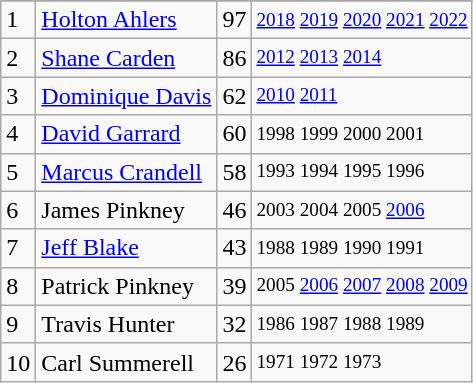<table class="wikitable">
<tr>
</tr>
<tr>
<td>1</td>
<td><a href='#'>Holton Ahlers</a></td>
<td>97</td>
<td style="font-size:80%;"><a href='#'>2018</a> <a href='#'>2019</a> <a href='#'>2020</a> <a href='#'>2021</a> <a href='#'>2022</a></td>
</tr>
<tr>
<td>2</td>
<td><a href='#'>Shane Carden</a></td>
<td>86</td>
<td style="font-size:80%;"><a href='#'>2012</a> <a href='#'>2013</a> <a href='#'>2014</a></td>
</tr>
<tr>
<td>3</td>
<td><a href='#'>Dominique Davis</a></td>
<td>62</td>
<td style="font-size:80%;"><a href='#'>2010</a> <a href='#'>2011</a></td>
</tr>
<tr>
<td>4</td>
<td><a href='#'>David Garrard</a></td>
<td>60</td>
<td style="font-size:80%;">1998 1999 2000 2001</td>
</tr>
<tr>
<td>5</td>
<td><a href='#'>Marcus Crandell</a></td>
<td>58</td>
<td style="font-size:80%;">1993 1994 1995 1996</td>
</tr>
<tr>
<td>6</td>
<td>James Pinkney</td>
<td>46</td>
<td style="font-size:80%;">2003 2004 2005 <a href='#'>2006</a></td>
</tr>
<tr>
<td>7</td>
<td><a href='#'>Jeff Blake</a></td>
<td>43</td>
<td style="font-size:80%;">1988 1989 1990 1991</td>
</tr>
<tr>
<td>8</td>
<td>Patrick Pinkney</td>
<td>39</td>
<td style="font-size:80%;">2005 <a href='#'>2006</a> <a href='#'>2007</a> <a href='#'>2008</a> <a href='#'>2009</a></td>
</tr>
<tr>
<td>9</td>
<td>Travis Hunter</td>
<td>32</td>
<td style="font-size:80%;">1986 1987 1988 1989</td>
</tr>
<tr>
<td>10</td>
<td>Carl Summerell</td>
<td>26</td>
<td style="font-size:80%;">1971 1972 1973</td>
</tr>
</table>
